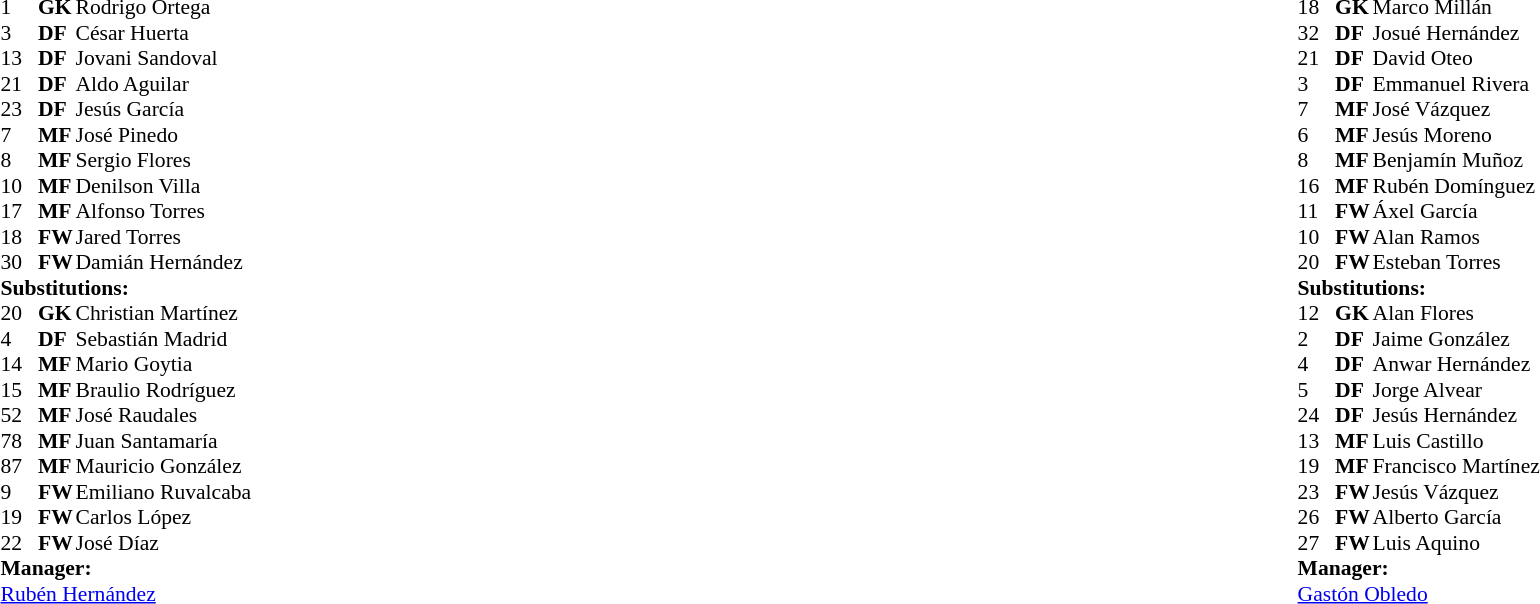<table width="100%">
<tr>
<td valign="top" width="50%"><br><table style="font-size: 90%" cellspacing="0" cellpadding="0">
<tr>
<th width="25"></th>
<th width="25"></th>
</tr>
<tr>
<td>1</td>
<td><strong>GK</strong></td>
<td> Rodrigo Ortega</td>
</tr>
<tr>
<td>3</td>
<td><strong>DF</strong></td>
<td> César Huerta</td>
</tr>
<tr>
<td>13</td>
<td><strong>DF</strong></td>
<td> Jovani Sandoval</td>
</tr>
<tr>
<td>21</td>
<td><strong>DF</strong></td>
<td> Aldo Aguilar</td>
</tr>
<tr>
<td>23</td>
<td><strong>DF</strong></td>
<td> Jesús García</td>
</tr>
<tr>
<td>7</td>
<td><strong>MF</strong></td>
<td> José Pinedo</td>
</tr>
<tr>
<td>8</td>
<td><strong>MF</strong></td>
<td> Sergio Flores</td>
</tr>
<tr>
<td>10</td>
<td><strong>MF</strong></td>
<td> Denilson Villa</td>
</tr>
<tr>
<td>17</td>
<td><strong>MF</strong></td>
<td> Alfonso Torres</td>
<td></td>
</tr>
<tr>
<td>18</td>
<td><strong>FW</strong></td>
<td> Jared Torres</td>
</tr>
<tr>
<td>30</td>
<td><strong>FW</strong></td>
<td> Damián Hernández</td>
<td></td>
<td></td>
</tr>
<tr>
<td colspan=3><strong>Substitutions:</strong></td>
</tr>
<tr>
<td>20</td>
<td><strong>GK</strong></td>
<td> Christian Martínez</td>
</tr>
<tr>
<td>4</td>
<td><strong>DF</strong></td>
<td> Sebastián Madrid</td>
</tr>
<tr>
<td>14</td>
<td><strong>MF</strong></td>
<td> Mario Goytia</td>
</tr>
<tr>
<td>15</td>
<td><strong>MF</strong></td>
<td> Braulio Rodríguez</td>
</tr>
<tr>
<td>52</td>
<td><strong>MF</strong></td>
<td> José Raudales</td>
</tr>
<tr>
<td>78</td>
<td><strong>MF</strong></td>
<td> Juan Santamaría</td>
</tr>
<tr>
<td>87</td>
<td><strong>MF</strong></td>
<td> Mauricio González</td>
</tr>
<tr>
<td>9</td>
<td><strong>FW</strong></td>
<td> Emiliano Ruvalcaba</td>
<td></td>
<td></td>
</tr>
<tr>
<td>19</td>
<td><strong>FW</strong></td>
<td> Carlos López</td>
</tr>
<tr>
<td>22</td>
<td><strong>FW</strong></td>
<td> José Díaz</td>
</tr>
<tr>
<td colspan=3><strong>Manager:</strong></td>
</tr>
<tr>
<td colspan=3> <a href='#'>Rubén Hernández</a></td>
</tr>
</table>
</td>
<td valign="top"></td>
<td valign="top" width="50%"><br><table style="font-size: 90%" cellspacing="0" cellpadding="0" align="center">
<tr>
<th width=25></th>
<th width=25></th>
</tr>
<tr>
<td>18</td>
<td><strong>GK</strong></td>
<td> Marco Millán</td>
</tr>
<tr>
<td>32</td>
<td><strong>DF</strong></td>
<td> Josué Hernández</td>
</tr>
<tr>
<td>21</td>
<td><strong>DF</strong></td>
<td> David Oteo</td>
</tr>
<tr>
<td>3</td>
<td><strong>DF</strong></td>
<td> Emmanuel Rivera</td>
</tr>
<tr>
<td>7</td>
<td><strong>MF</strong></td>
<td> José Vázquez</td>
<td></td>
</tr>
<tr>
<td>6</td>
<td><strong>MF</strong></td>
<td> Jesús Moreno</td>
<td></td>
</tr>
<tr>
<td>8</td>
<td><strong>MF</strong></td>
<td> Benjamín Muñoz</td>
<td></td>
<td></td>
</tr>
<tr>
<td>16</td>
<td><strong>MF</strong></td>
<td> Rubén Domínguez</td>
</tr>
<tr>
<td>11</td>
<td><strong>FW</strong></td>
<td> Áxel García</td>
<td></td>
</tr>
<tr>
<td>10</td>
<td><strong>FW</strong></td>
<td> Alan Ramos</td>
<td></td>
<td></td>
</tr>
<tr>
<td>20</td>
<td><strong>FW</strong></td>
<td> Esteban Torres</td>
</tr>
<tr>
<td colspan=3><strong>Substitutions:</strong></td>
</tr>
<tr>
<td>12</td>
<td><strong>GK</strong></td>
<td> Alan Flores</td>
</tr>
<tr>
<td>2</td>
<td><strong>DF</strong></td>
<td> Jaime González</td>
</tr>
<tr>
<td>4</td>
<td><strong>DF</strong></td>
<td> Anwar Hernández</td>
</tr>
<tr>
<td>5</td>
<td><strong>DF</strong></td>
<td> Jorge Alvear</td>
</tr>
<tr>
<td>24</td>
<td><strong>DF</strong></td>
<td> Jesús Hernández</td>
</tr>
<tr>
<td>13</td>
<td><strong>MF</strong></td>
<td> Luis Castillo</td>
<td></td>
<td></td>
</tr>
<tr>
<td>19</td>
<td><strong>MF</strong></td>
<td> Francisco Martínez</td>
</tr>
<tr>
<td>23</td>
<td><strong>FW</strong></td>
<td> Jesús Vázquez</td>
</tr>
<tr>
<td>26</td>
<td><strong>FW</strong></td>
<td> Alberto García</td>
</tr>
<tr>
<td>27</td>
<td><strong>FW</strong></td>
<td> Luis Aquino</td>
<td></td>
<td></td>
</tr>
<tr>
<td colspan=3><strong>Manager:</strong></td>
</tr>
<tr>
<td colspan=3> <a href='#'>Gastón Obledo</a></td>
</tr>
</table>
</td>
</tr>
</table>
